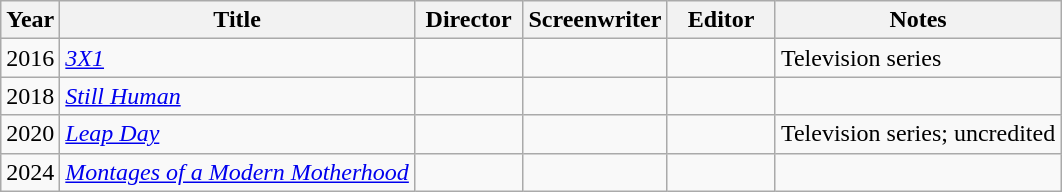<table class="wikitable">
<tr>
<th>Year</th>
<th>Title</th>
<th style="width:65px;">Director</th>
<th style="width:65px;">Screenwriter</th>
<th style="width:65px;">Editor</th>
<th>Notes</th>
</tr>
<tr>
<td>2016</td>
<td><em><a href='#'>3X1</a></em></td>
<td></td>
<td></td>
<td></td>
<td>Television series</td>
</tr>
<tr>
<td>2018</td>
<td><em><a href='#'>Still Human</a></em></td>
<td></td>
<td></td>
<td></td>
<td></td>
</tr>
<tr>
<td>2020</td>
<td><em><a href='#'>Leap Day</a></em></td>
<td></td>
<td></td>
<td></td>
<td>Television series; uncredited</td>
</tr>
<tr>
<td>2024</td>
<td><em><a href='#'>Montages of a Modern Motherhood</a></em></td>
<td></td>
<td></td>
<td></td>
<td></td>
</tr>
</table>
